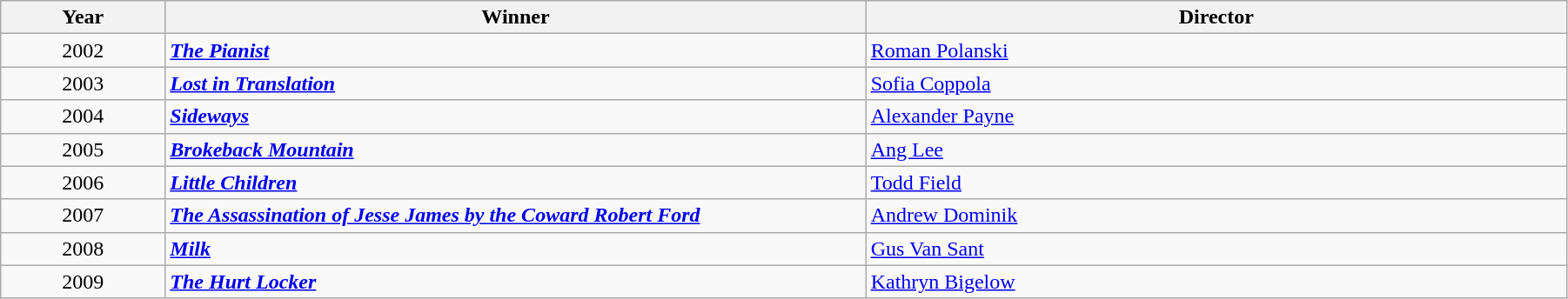<table class="wikitable" width="95%" cellpadding="5">
<tr>
<th width="100"><strong>Year</strong></th>
<th width="450"><strong>Winner</strong></th>
<th width="450"><strong>Director</strong></th>
</tr>
<tr>
<td style="text-align:center;">2002</td>
<td><strong><em><a href='#'>The Pianist</a></em></strong></td>
<td><a href='#'>Roman Polanski</a></td>
</tr>
<tr>
<td style="text-align:center;">2003</td>
<td><strong><em><a href='#'>Lost in Translation</a></em></strong></td>
<td><a href='#'>Sofia Coppola</a></td>
</tr>
<tr>
<td style="text-align:center;">2004</td>
<td><strong><em><a href='#'>Sideways</a></em></strong></td>
<td><a href='#'>Alexander Payne</a></td>
</tr>
<tr>
<td style="text-align:center;">2005</td>
<td><strong><em><a href='#'>Brokeback Mountain</a></em></strong></td>
<td><a href='#'>Ang Lee</a></td>
</tr>
<tr>
<td style="text-align:center;">2006</td>
<td><strong><em><a href='#'>Little Children</a></em></strong></td>
<td><a href='#'>Todd Field</a></td>
</tr>
<tr>
<td style="text-align:center;">2007</td>
<td><strong><em><a href='#'>The Assassination of Jesse James by the Coward Robert Ford</a></em></strong></td>
<td><a href='#'>Andrew Dominik</a></td>
</tr>
<tr>
<td style="text-align:center;">2008</td>
<td><strong><em><a href='#'>Milk</a></em></strong></td>
<td><a href='#'>Gus Van Sant</a></td>
</tr>
<tr>
<td style="text-align:center;">2009</td>
<td><strong><em><a href='#'>The Hurt Locker</a></em></strong></td>
<td><a href='#'>Kathryn Bigelow</a></td>
</tr>
</table>
